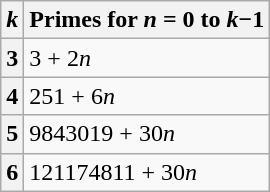<table class="wikitable">
<tr>
<th><em>k</em></th>
<th>Primes for <em>n</em> = 0 to <em>k</em>−1</th>
</tr>
<tr>
<th>3</th>
<td>3 + 2<em>n</em></td>
</tr>
<tr>
<th>4</th>
<td>251 + 6<em>n</em></td>
</tr>
<tr>
<th>5</th>
<td>9843019 + 30<em>n</em></td>
</tr>
<tr>
<th>6</th>
<td>121174811 + 30<em>n</em></td>
</tr>
</table>
